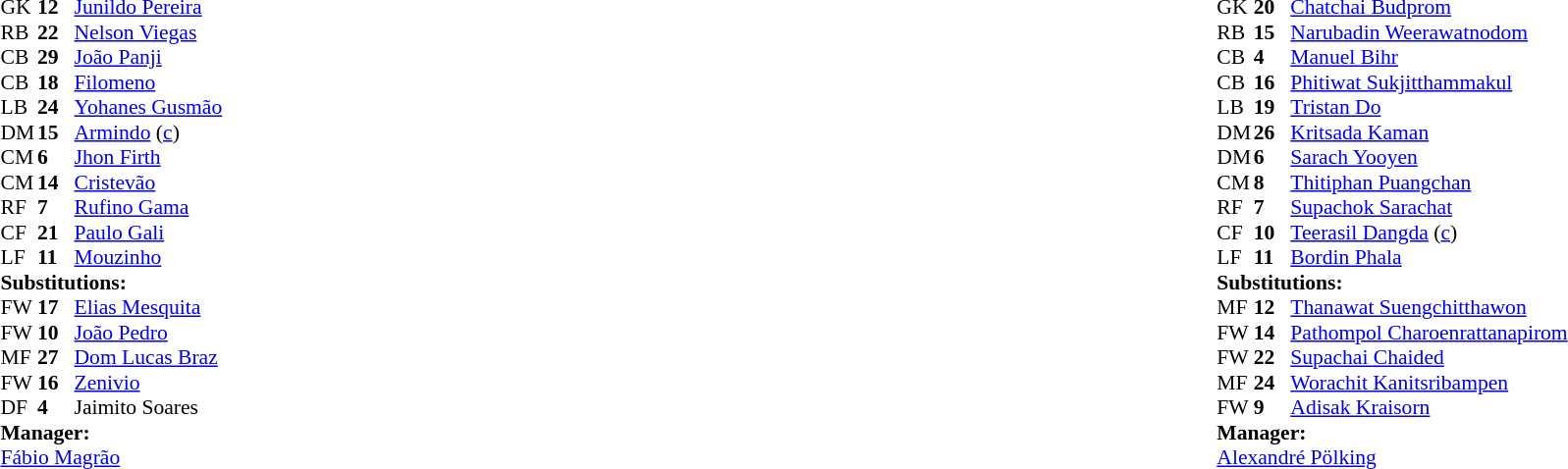<table width="100%">
<tr>
<td valign="top" width="40%"><br><table style="font-size:90%" cellspacing="0" cellpadding="0">
<tr>
<th width=25></th>
<th width=25></th>
</tr>
<tr>
<td>GK</td>
<td><strong>12</strong></td>
<td><a href='#'>Junildo Pereira</a></td>
<td></td>
</tr>
<tr>
<td>RB</td>
<td><strong>22</strong></td>
<td><a href='#'>Nelson Viegas</a></td>
<td></td>
</tr>
<tr>
<td>CB</td>
<td><strong>29</strong></td>
<td><a href='#'>João Panji</a></td>
</tr>
<tr>
<td>CB</td>
<td><strong>18</strong></td>
<td><a href='#'>Filomeno</a></td>
</tr>
<tr>
<td>LB</td>
<td><strong>24</strong></td>
<td><a href='#'>Yohanes Gusmão</a></td>
<td></td>
<td></td>
</tr>
<tr>
<td>DM</td>
<td><strong>15</strong></td>
<td><a href='#'>Armindo</a> (<a href='#'>c</a>)</td>
</tr>
<tr>
<td>CM</td>
<td><strong>6</strong></td>
<td><a href='#'>Jhon Firth</a></td>
<td></td>
<td></td>
</tr>
<tr>
<td>CM</td>
<td><strong>14</strong></td>
<td><a href='#'>Cristevão</a></td>
</tr>
<tr>
<td>RF</td>
<td><strong>7</strong></td>
<td><a href='#'>Rufino Gama</a></td>
<td></td>
<td></td>
</tr>
<tr>
<td>CF</td>
<td><strong>21</strong></td>
<td><a href='#'>Paulo Gali</a></td>
<td></td>
<td></td>
</tr>
<tr>
<td>LF</td>
<td><strong>11</strong></td>
<td><a href='#'>Mouzinho</a></td>
<td></td>
<td></td>
</tr>
<tr>
<td colspan=3><strong>Substitutions:</strong></td>
</tr>
<tr>
<td>FW</td>
<td><strong>17</strong></td>
<td><a href='#'>Elias Mesquita</a></td>
<td></td>
<td></td>
</tr>
<tr>
<td>FW</td>
<td><strong>10</strong></td>
<td><a href='#'>João Pedro</a></td>
<td></td>
<td></td>
</tr>
<tr>
<td>MF</td>
<td><strong>27</strong></td>
<td><a href='#'>Dom Lucas Braz</a></td>
<td></td>
<td></td>
</tr>
<tr>
<td>FW</td>
<td><strong>16</strong></td>
<td><a href='#'>Zenivio</a></td>
<td></td>
<td></td>
</tr>
<tr>
<td>DF</td>
<td><strong>4</strong></td>
<td>Jaimito Soares</td>
<td></td>
<td></td>
</tr>
<tr>
<td colspan=3><strong>Manager:</strong></td>
</tr>
<tr>
<td colspan=3> <a href='#'>Fábio Magrão</a></td>
</tr>
</table>
</td>
<td valign="top"></td>
<td valign="top" width="50%"><br><table style="font-size:90%; margin:auto" cellspacing="0" cellpadding="0">
<tr>
<th width=25></th>
<th width=25></th>
</tr>
<tr>
<td>GK</td>
<td><strong>20</strong></td>
<td><a href='#'>Chatchai Budprom</a></td>
</tr>
<tr>
<td>RB</td>
<td><strong>15</strong></td>
<td><a href='#'>Narubadin Weerawatnodom</a></td>
</tr>
<tr>
<td>CB</td>
<td><strong>4</strong></td>
<td><a href='#'>Manuel Bihr</a></td>
</tr>
<tr>
<td>CB</td>
<td><strong>16</strong></td>
<td><a href='#'>Phitiwat Sukjitthammakul</a></td>
<td></td>
<td></td>
</tr>
<tr>
<td>LB</td>
<td><strong>19</strong></td>
<td><a href='#'>Tristan Do</a></td>
</tr>
<tr>
<td>DM</td>
<td><strong>26</strong></td>
<td><a href='#'>Kritsada Kaman</a></td>
</tr>
<tr>
<td>DM</td>
<td><strong>6</strong></td>
<td><a href='#'>Sarach Yooyen</a></td>
</tr>
<tr>
<td>CM</td>
<td><strong>8</strong></td>
<td><a href='#'>Thitiphan Puangchan</a></td>
<td></td>
<td></td>
</tr>
<tr>
<td>RF</td>
<td><strong>7</strong></td>
<td><a href='#'>Supachok Sarachat</a></td>
<td></td>
<td></td>
</tr>
<tr>
<td>CF</td>
<td><strong>10</strong></td>
<td><a href='#'>Teerasil Dangda</a> (<a href='#'>c</a>)</td>
<td></td>
<td></td>
</tr>
<tr>
<td>LF</td>
<td><strong>11</strong></td>
<td><a href='#'>Bordin Phala</a></td>
<td></td>
<td></td>
</tr>
<tr>
<td colspan=3><strong>Substitutions:</strong></td>
</tr>
<tr>
<td>MF</td>
<td><strong>12</strong></td>
<td><a href='#'>Thanawat Suengchitthawon</a></td>
<td></td>
<td></td>
</tr>
<tr>
<td>FW</td>
<td><strong>14</strong></td>
<td><a href='#'>Pathompol Charoenrattanapirom</a></td>
<td></td>
<td></td>
</tr>
<tr>
<td>FW</td>
<td><strong>22</strong></td>
<td><a href='#'>Supachai Chaided</a></td>
<td></td>
<td></td>
</tr>
<tr>
<td>MF</td>
<td><strong>24</strong></td>
<td><a href='#'>Worachit Kanitsribampen</a></td>
<td></td>
<td></td>
</tr>
<tr>
<td>FW</td>
<td><strong>9</strong></td>
<td><a href='#'>Adisak Kraisorn</a></td>
<td></td>
<td></td>
</tr>
<tr>
<td colspan=3><strong>Manager:</strong></td>
</tr>
<tr>
<td colspan=3> <a href='#'>Alexandré Pölking</a></td>
</tr>
</table>
</td>
</tr>
</table>
